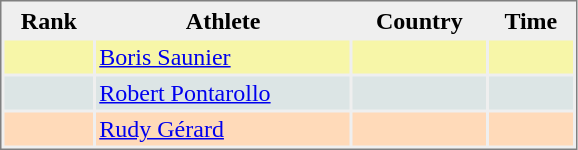<table style="border-style:solid;border-width:1px;border-color:#808080;background-color:#EFEFEF" cellspacing="2" cellpadding="2" width="385px">
<tr bgcolor="#EFEFEF">
<th>Rank</th>
<th>Athlete</th>
<th>Country</th>
<th>Time</th>
</tr>
<tr bgcolor="#F7F6A8">
<td align=center></td>
<td><a href='#'>Boris Saunier</a></td>
<td></td>
<td align="right"></td>
</tr>
<tr bgcolor="#DCE5E5">
<td align=center></td>
<td><a href='#'>Robert Pontarollo</a></td>
<td></td>
<td align="right"></td>
</tr>
<tr bgcolor="#FFDAB9">
<td align=center></td>
<td><a href='#'>Rudy Gérard</a></td>
<td></td>
<td align="right"></td>
</tr>
</table>
